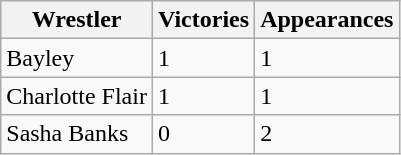<table class="wikitable sortable" "style="width:100%">
<tr>
<th>Wrestler</th>
<th>Victories</th>
<th>Appearances</th>
</tr>
<tr>
<td>Bayley</td>
<td>1</td>
<td>1</td>
</tr>
<tr>
<td>Charlotte Flair</td>
<td>1</td>
<td>1</td>
</tr>
<tr>
<td>Sasha Banks</td>
<td>0</td>
<td>2</td>
</tr>
</table>
